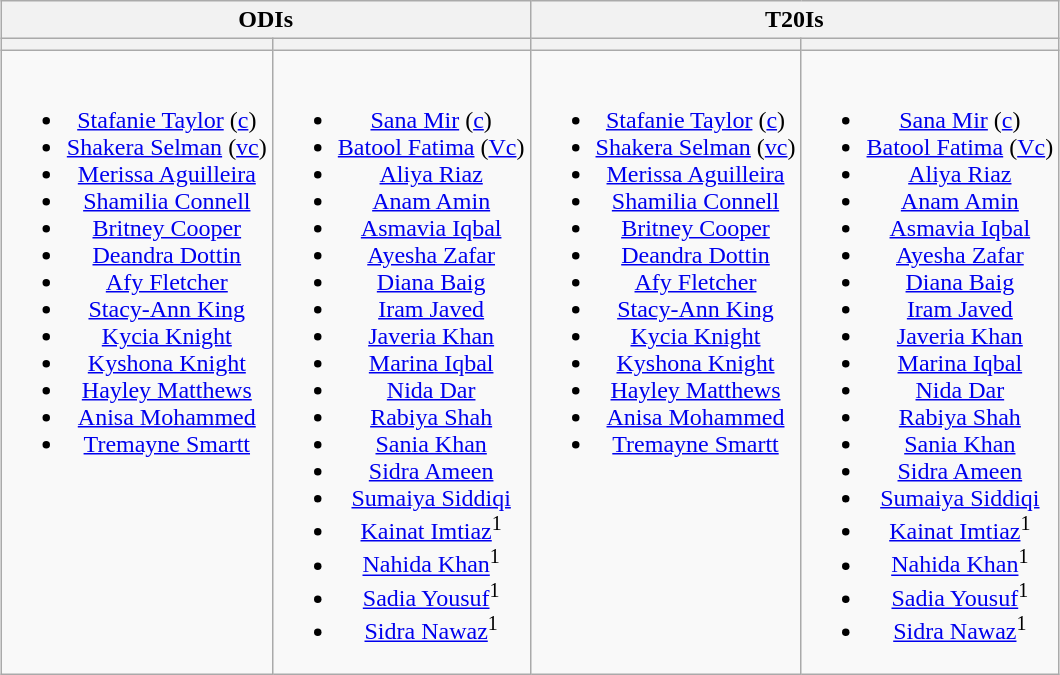<table class="wikitable" style="text-align:center; margin:auto">
<tr>
<th colspan=2>ODIs</th>
<th colspan=2>T20Is</th>
</tr>
<tr>
<th></th>
<th></th>
<th></th>
<th></th>
</tr>
<tr style="vertical-align:top">
<td><br><ul><li><a href='#'>Stafanie Taylor</a> (<a href='#'>c</a>)</li><li><a href='#'>Shakera Selman</a> (<a href='#'>vc</a>)</li><li><a href='#'>Merissa Aguilleira</a></li><li><a href='#'>Shamilia Connell</a></li><li><a href='#'>Britney Cooper</a></li><li><a href='#'>Deandra Dottin</a></li><li><a href='#'>Afy Fletcher</a></li><li><a href='#'>Stacy-Ann King</a></li><li><a href='#'>Kycia Knight</a></li><li><a href='#'>Kyshona Knight</a></li><li><a href='#'>Hayley Matthews</a></li><li><a href='#'>Anisa Mohammed</a></li><li><a href='#'>Tremayne Smartt</a></li></ul></td>
<td><br><ul><li><a href='#'>Sana Mir</a> (<a href='#'>c</a>)</li><li><a href='#'>Batool Fatima</a> (<a href='#'>Vc</a>)</li><li><a href='#'>Aliya Riaz</a></li><li><a href='#'>Anam Amin</a></li><li><a href='#'>Asmavia Iqbal</a></li><li><a href='#'>Ayesha Zafar</a></li><li><a href='#'>Diana Baig</a></li><li><a href='#'>Iram Javed</a></li><li><a href='#'>Javeria Khan</a></li><li><a href='#'>Marina Iqbal</a></li><li><a href='#'>Nida Dar</a></li><li><a href='#'>Rabiya Shah</a></li><li><a href='#'>Sania Khan</a></li><li><a href='#'>Sidra Ameen</a></li><li><a href='#'>Sumaiya Siddiqi</a></li><li><a href='#'>Kainat Imtiaz</a><sup>1</sup></li><li><a href='#'>Nahida Khan</a><sup>1</sup></li><li><a href='#'>Sadia Yousuf</a><sup>1</sup></li><li><a href='#'>Sidra Nawaz</a><sup>1</sup></li></ul></td>
<td><br><ul><li><a href='#'>Stafanie Taylor</a> (<a href='#'>c</a>)</li><li><a href='#'>Shakera Selman</a> (<a href='#'>vc</a>)</li><li><a href='#'>Merissa Aguilleira</a></li><li><a href='#'>Shamilia Connell</a></li><li><a href='#'>Britney Cooper</a></li><li><a href='#'>Deandra Dottin</a></li><li><a href='#'>Afy Fletcher</a></li><li><a href='#'>Stacy-Ann King</a></li><li><a href='#'>Kycia Knight</a></li><li><a href='#'>Kyshona Knight</a></li><li><a href='#'>Hayley Matthews</a></li><li><a href='#'>Anisa Mohammed</a></li><li><a href='#'>Tremayne Smartt</a></li></ul></td>
<td><br><ul><li><a href='#'>Sana Mir</a> (<a href='#'>c</a>)</li><li><a href='#'>Batool Fatima</a> (<a href='#'>Vc</a>)</li><li><a href='#'>Aliya Riaz</a></li><li><a href='#'>Anam Amin</a></li><li><a href='#'>Asmavia Iqbal</a></li><li><a href='#'>Ayesha Zafar</a></li><li><a href='#'>Diana Baig</a></li><li><a href='#'>Iram Javed</a></li><li><a href='#'>Javeria Khan</a></li><li><a href='#'>Marina Iqbal</a></li><li><a href='#'>Nida Dar</a></li><li><a href='#'>Rabiya Shah</a></li><li><a href='#'>Sania Khan</a></li><li><a href='#'>Sidra Ameen</a></li><li><a href='#'>Sumaiya Siddiqi</a></li><li><a href='#'>Kainat Imtiaz</a><sup>1</sup></li><li><a href='#'>Nahida Khan</a><sup>1</sup></li><li><a href='#'>Sadia Yousuf</a><sup>1</sup></li><li><a href='#'>Sidra Nawaz</a><sup>1</sup></li></ul></td>
</tr>
</table>
